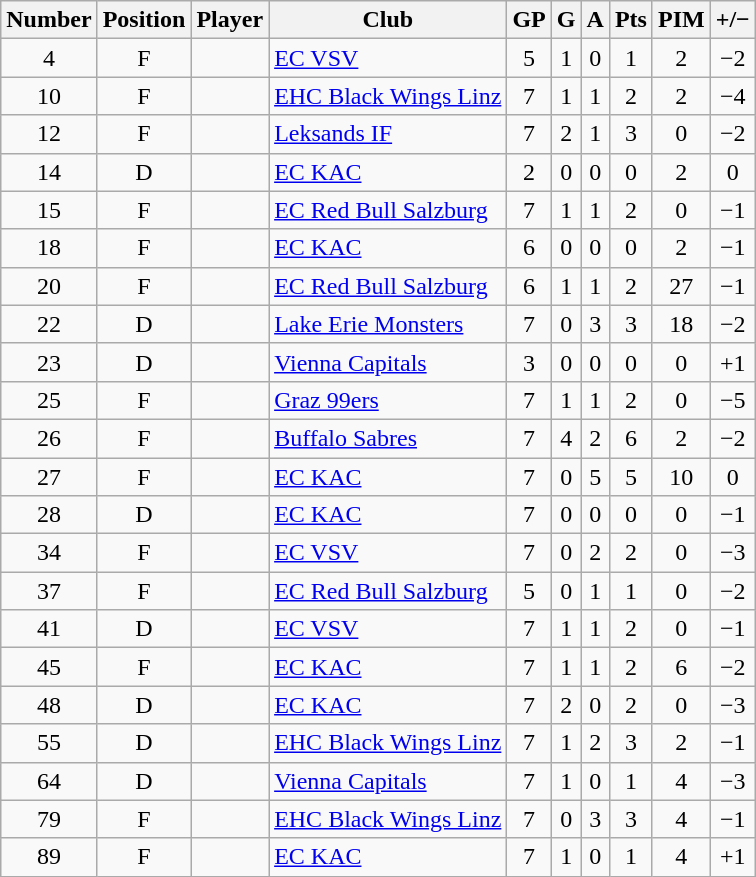<table class="wikitable sortable" style="text-align: center;">
<tr>
<th>Number</th>
<th>Position</th>
<th>Player</th>
<th>Club</th>
<th>GP</th>
<th>G</th>
<th>A</th>
<th>Pts</th>
<th>PIM</th>
<th>+/−</th>
</tr>
<tr>
<td>4</td>
<td>F</td>
<td align=left></td>
<td align=left> <a href='#'>EC VSV</a></td>
<td>5</td>
<td>1</td>
<td>0</td>
<td>1</td>
<td>2</td>
<td>−2</td>
</tr>
<tr>
<td>10</td>
<td>F</td>
<td align=left></td>
<td align=left> <a href='#'>EHC Black Wings Linz</a></td>
<td>7</td>
<td>1</td>
<td>1</td>
<td>2</td>
<td>2</td>
<td>−4</td>
</tr>
<tr>
<td>12</td>
<td>F</td>
<td align=left></td>
<td align=left> <a href='#'>Leksands IF</a></td>
<td>7</td>
<td>2</td>
<td>1</td>
<td>3</td>
<td>0</td>
<td>−2</td>
</tr>
<tr>
<td>14</td>
<td>D</td>
<td align=left></td>
<td align=left> <a href='#'>EC KAC</a></td>
<td>2</td>
<td>0</td>
<td>0</td>
<td>0</td>
<td>2</td>
<td>0</td>
</tr>
<tr>
<td>15</td>
<td>F</td>
<td align=left></td>
<td align=left> <a href='#'>EC Red Bull Salzburg</a></td>
<td>7</td>
<td>1</td>
<td>1</td>
<td>2</td>
<td>0</td>
<td>−1</td>
</tr>
<tr>
<td>18</td>
<td>F</td>
<td align=left></td>
<td align=left> <a href='#'>EC KAC</a></td>
<td>6</td>
<td>0</td>
<td>0</td>
<td>0</td>
<td>2</td>
<td>−1</td>
</tr>
<tr>
<td>20</td>
<td>F</td>
<td align=left></td>
<td align=left> <a href='#'>EC Red Bull Salzburg</a></td>
<td>6</td>
<td>1</td>
<td>1</td>
<td>2</td>
<td>27</td>
<td>−1</td>
</tr>
<tr>
<td>22</td>
<td>D</td>
<td align=left></td>
<td align=left> <a href='#'>Lake Erie Monsters</a></td>
<td>7</td>
<td>0</td>
<td>3</td>
<td>3</td>
<td>18</td>
<td>−2</td>
</tr>
<tr>
<td>23</td>
<td>D</td>
<td align=left></td>
<td align=left> <a href='#'>Vienna Capitals</a></td>
<td>3</td>
<td>0</td>
<td>0</td>
<td>0</td>
<td>0</td>
<td>+1</td>
</tr>
<tr>
<td>25</td>
<td>F</td>
<td align=left></td>
<td align=left> <a href='#'>Graz 99ers</a></td>
<td>7</td>
<td>1</td>
<td>1</td>
<td>2</td>
<td>0</td>
<td>−5</td>
</tr>
<tr>
<td>26</td>
<td>F</td>
<td align=left></td>
<td align=left> <a href='#'>Buffalo Sabres</a></td>
<td>7</td>
<td>4</td>
<td>2</td>
<td>6</td>
<td>2</td>
<td>−2</td>
</tr>
<tr>
<td>27</td>
<td>F</td>
<td align=left></td>
<td align=left> <a href='#'>EC KAC</a></td>
<td>7</td>
<td>0</td>
<td>5</td>
<td>5</td>
<td>10</td>
<td>0</td>
</tr>
<tr>
<td>28</td>
<td>D</td>
<td align=left></td>
<td align=left> <a href='#'>EC KAC</a></td>
<td>7</td>
<td>0</td>
<td>0</td>
<td>0</td>
<td>0</td>
<td>−1</td>
</tr>
<tr>
<td>34</td>
<td>F</td>
<td align=left></td>
<td align=left> <a href='#'>EC VSV</a></td>
<td>7</td>
<td>0</td>
<td>2</td>
<td>2</td>
<td>0</td>
<td>−3</td>
</tr>
<tr>
<td>37</td>
<td>F</td>
<td align=left></td>
<td align=left> <a href='#'>EC Red Bull Salzburg</a></td>
<td>5</td>
<td>0</td>
<td>1</td>
<td>1</td>
<td>0</td>
<td>−2</td>
</tr>
<tr>
<td>41</td>
<td>D</td>
<td align=left></td>
<td align=left> <a href='#'>EC VSV</a></td>
<td>7</td>
<td>1</td>
<td>1</td>
<td>2</td>
<td>0</td>
<td>−1</td>
</tr>
<tr>
<td>45</td>
<td>F</td>
<td align=left></td>
<td align=left> <a href='#'>EC KAC</a></td>
<td>7</td>
<td>1</td>
<td>1</td>
<td>2</td>
<td>6</td>
<td>−2</td>
</tr>
<tr>
<td>48</td>
<td>D</td>
<td align=left></td>
<td align=left> <a href='#'>EC KAC</a></td>
<td>7</td>
<td>2</td>
<td>0</td>
<td>2</td>
<td>0</td>
<td>−3</td>
</tr>
<tr>
<td>55</td>
<td>D</td>
<td align=left></td>
<td align=left> <a href='#'>EHC Black Wings Linz</a></td>
<td>7</td>
<td>1</td>
<td>2</td>
<td>3</td>
<td>2</td>
<td>−1</td>
</tr>
<tr>
<td>64</td>
<td>D</td>
<td align=left></td>
<td align=left> <a href='#'>Vienna Capitals</a></td>
<td>7</td>
<td>1</td>
<td>0</td>
<td>1</td>
<td>4</td>
<td>−3</td>
</tr>
<tr>
<td>79</td>
<td>F</td>
<td align=left></td>
<td align=left> <a href='#'>EHC Black Wings Linz</a></td>
<td>7</td>
<td>0</td>
<td>3</td>
<td>3</td>
<td>4</td>
<td>−1</td>
</tr>
<tr>
<td>89</td>
<td>F</td>
<td align=left></td>
<td align=left> <a href='#'>EC KAC</a></td>
<td>7</td>
<td>1</td>
<td>0</td>
<td>1</td>
<td>4</td>
<td>+1</td>
</tr>
</table>
